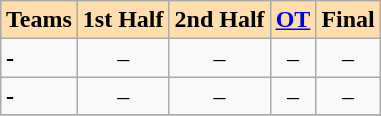<table class="wikitable" align=right>
<tr bgcolor=#ffdead align=center>
<td colspan=1><strong>Teams</strong></td>
<td colspan=1><strong>1st Half</strong></td>
<td colspan=1><strong>2nd Half</strong></td>
<td colspan=1><strong><a href='#'>OT</a></strong></td>
<td colspan=1><strong>Final</strong></td>
</tr>
<tr>
<td><strong>-</strong></td>
<td align=center>–</td>
<td align=center>–</td>
<td align=center>–</td>
<td align=center>–</td>
</tr>
<tr>
<td><strong>-</strong></td>
<td align=center>–</td>
<td align=center>–</td>
<td align=center>–</td>
<td align=center>–</td>
</tr>
<tr>
</tr>
</table>
